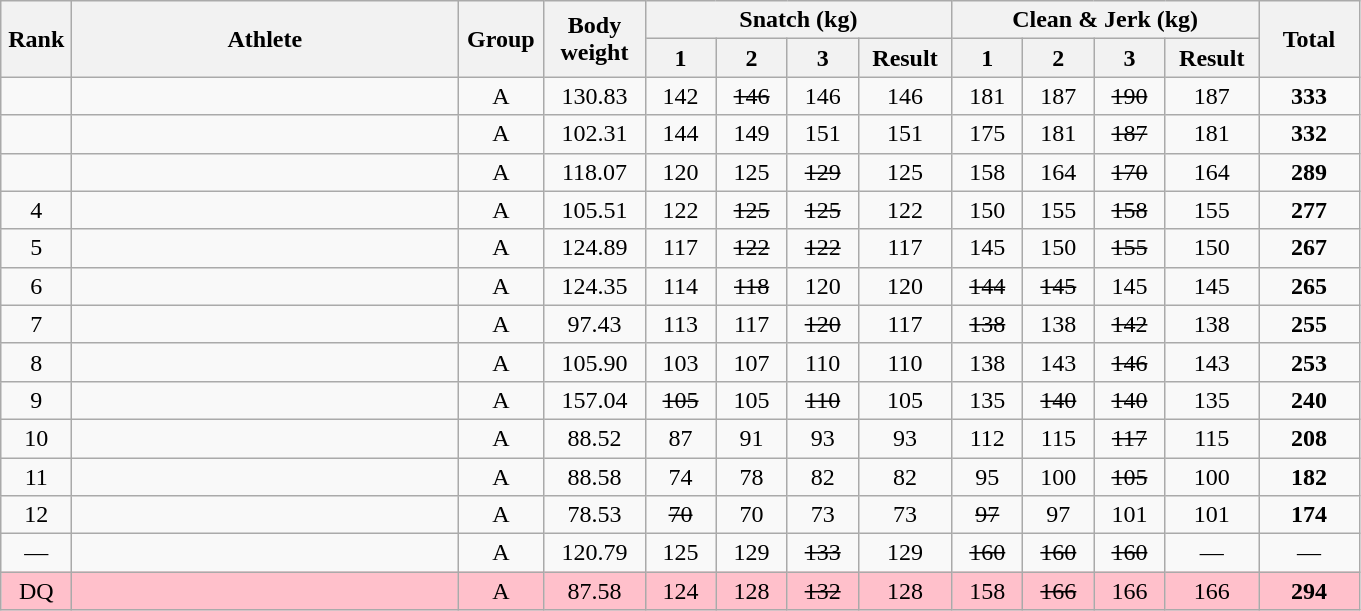<table class = "wikitable" style="text-align:center;">
<tr>
<th rowspan=2 width=40>Rank</th>
<th rowspan=2 width=250>Athlete</th>
<th rowspan=2 width=50>Group</th>
<th rowspan=2 width=60>Body weight</th>
<th colspan=4>Snatch (kg)</th>
<th colspan=4>Clean & Jerk (kg)</th>
<th rowspan=2 width=60>Total</th>
</tr>
<tr>
<th width=40>1</th>
<th width=40>2</th>
<th width=40>3</th>
<th width=55>Result</th>
<th width=40>1</th>
<th width=40>2</th>
<th width=40>3</th>
<th width=55>Result</th>
</tr>
<tr>
<td></td>
<td align=left></td>
<td>A</td>
<td>130.83</td>
<td>142</td>
<td><s>146</s></td>
<td>146</td>
<td>146</td>
<td>181</td>
<td>187</td>
<td><s>190</s></td>
<td>187</td>
<td><strong>333</strong></td>
</tr>
<tr>
<td></td>
<td align=left></td>
<td>A</td>
<td>102.31</td>
<td>144</td>
<td>149</td>
<td>151</td>
<td>151</td>
<td>175</td>
<td>181</td>
<td><s>187</s></td>
<td>181</td>
<td><strong>332</strong></td>
</tr>
<tr>
<td></td>
<td align=left></td>
<td>A</td>
<td>118.07</td>
<td>120</td>
<td>125</td>
<td><s>129</s></td>
<td>125</td>
<td>158</td>
<td>164</td>
<td><s>170</s></td>
<td>164</td>
<td><strong>289</strong></td>
</tr>
<tr>
<td>4</td>
<td align=left></td>
<td>A</td>
<td>105.51</td>
<td>122</td>
<td><s>125</s></td>
<td><s>125</s></td>
<td>122</td>
<td>150</td>
<td>155</td>
<td><s>158</s></td>
<td>155</td>
<td><strong>277</strong></td>
</tr>
<tr>
<td>5</td>
<td align=left></td>
<td>A</td>
<td>124.89</td>
<td>117</td>
<td><s>122</s></td>
<td><s>122</s></td>
<td>117</td>
<td>145</td>
<td>150</td>
<td><s>155</s></td>
<td>150</td>
<td><strong>267</strong></td>
</tr>
<tr>
<td>6</td>
<td align=left></td>
<td>A</td>
<td>124.35</td>
<td>114</td>
<td><s>118</s></td>
<td>120</td>
<td>120</td>
<td><s>144</s></td>
<td><s>145</s></td>
<td>145</td>
<td>145</td>
<td><strong>265</strong></td>
</tr>
<tr>
<td>7</td>
<td align=left></td>
<td>A</td>
<td>97.43</td>
<td>113</td>
<td>117</td>
<td><s>120</s></td>
<td>117</td>
<td><s>138</s></td>
<td>138</td>
<td><s>142</s></td>
<td>138</td>
<td><strong>255</strong></td>
</tr>
<tr>
<td>8</td>
<td align=left></td>
<td>A</td>
<td>105.90</td>
<td>103</td>
<td>107</td>
<td>110</td>
<td>110</td>
<td>138</td>
<td>143</td>
<td><s>146</s></td>
<td>143</td>
<td><strong>253</strong></td>
</tr>
<tr>
<td>9</td>
<td align=left></td>
<td>A</td>
<td>157.04</td>
<td><s>105</s></td>
<td>105</td>
<td><s>110</s></td>
<td>105</td>
<td>135</td>
<td><s>140</s></td>
<td><s>140</s></td>
<td>135</td>
<td><strong>240</strong></td>
</tr>
<tr>
<td>10</td>
<td align=left></td>
<td>A</td>
<td>88.52</td>
<td>87</td>
<td>91</td>
<td>93</td>
<td>93</td>
<td>112</td>
<td>115</td>
<td><s>117</s></td>
<td>115</td>
<td><strong>208</strong></td>
</tr>
<tr>
<td>11</td>
<td align=left></td>
<td>A</td>
<td>88.58</td>
<td>74</td>
<td>78</td>
<td>82</td>
<td>82</td>
<td>95</td>
<td>100</td>
<td><s>105</s></td>
<td>100</td>
<td><strong>182</strong></td>
</tr>
<tr>
<td>12</td>
<td align=left></td>
<td>A</td>
<td>78.53</td>
<td><s>70</s></td>
<td>70</td>
<td>73</td>
<td>73</td>
<td><s>97</s></td>
<td>97</td>
<td>101</td>
<td>101</td>
<td><strong>174</strong></td>
</tr>
<tr>
<td>—</td>
<td align=left></td>
<td>A</td>
<td>120.79</td>
<td>125</td>
<td>129</td>
<td><s>133</s></td>
<td>129</td>
<td><s>160</s></td>
<td><s>160</s></td>
<td><s>160</s></td>
<td>—</td>
<td>—</td>
</tr>
<tr bgcolor=pink>
<td>DQ</td>
<td align=left></td>
<td>A</td>
<td>87.58</td>
<td>124</td>
<td>128</td>
<td><s>132</s></td>
<td>128</td>
<td>158</td>
<td><s>166</s></td>
<td>166</td>
<td>166</td>
<td><strong>294</strong></td>
</tr>
</table>
